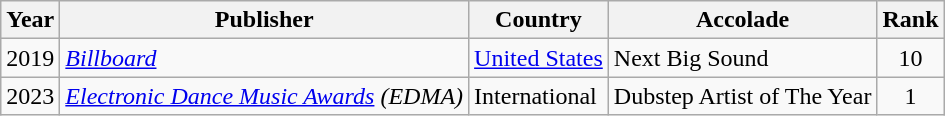<table class="wikitable sortable">
<tr>
<th>Year</th>
<th>Publisher</th>
<th>Country</th>
<th>Accolade</th>
<th>Rank</th>
</tr>
<tr>
<td>2019</td>
<td><em><a href='#'>Billboard</a></em></td>
<td><a href='#'>United States</a></td>
<td>Next Big Sound</td>
<td align="center">10</td>
</tr>
<tr>
<td>2023</td>
<td><em><a href='#'>Electronic Dance Music Awards</a> (EDMA)</em></td>
<td>International</td>
<td>Dubstep Artist of The Year</td>
<td align="center">1</td>
</tr>
</table>
